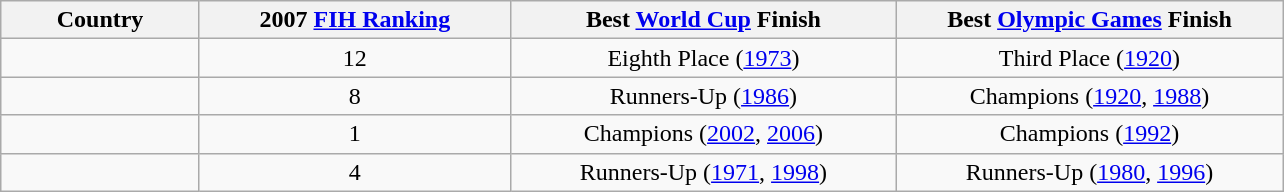<table class="wikitable">
<tr>
<th style="width:125px;">Country</th>
<th style="width:200px;">2007 <a href='#'>FIH Ranking</a></th>
<th style="width:250px;">Best <a href='#'>World Cup</a> Finish</th>
<th style="width:250px;">Best <a href='#'>Olympic Games</a> Finish</th>
</tr>
<tr style="text-align:center;">
<td style="text-align:left;"></td>
<td>12</td>
<td>Eighth Place (<a href='#'>1973</a>)</td>
<td>Third Place (<a href='#'>1920</a>)</td>
</tr>
<tr style="text-align:center;">
<td style="text-align:left;"></td>
<td>8</td>
<td>Runners-Up (<a href='#'>1986</a>)</td>
<td>Champions (<a href='#'>1920</a>, <a href='#'>1988</a>)</td>
</tr>
<tr style="text-align:center;">
<td style="text-align:left;"></td>
<td>1</td>
<td>Champions (<a href='#'>2002</a>, <a href='#'>2006</a>)</td>
<td>Champions (<a href='#'>1992</a>)</td>
</tr>
<tr style="text-align:center;">
<td style="text-align:left;"></td>
<td>4</td>
<td>Runners-Up (<a href='#'>1971</a>, <a href='#'>1998</a>)</td>
<td>Runners-Up (<a href='#'>1980</a>, <a href='#'>1996</a>)</td>
</tr>
</table>
